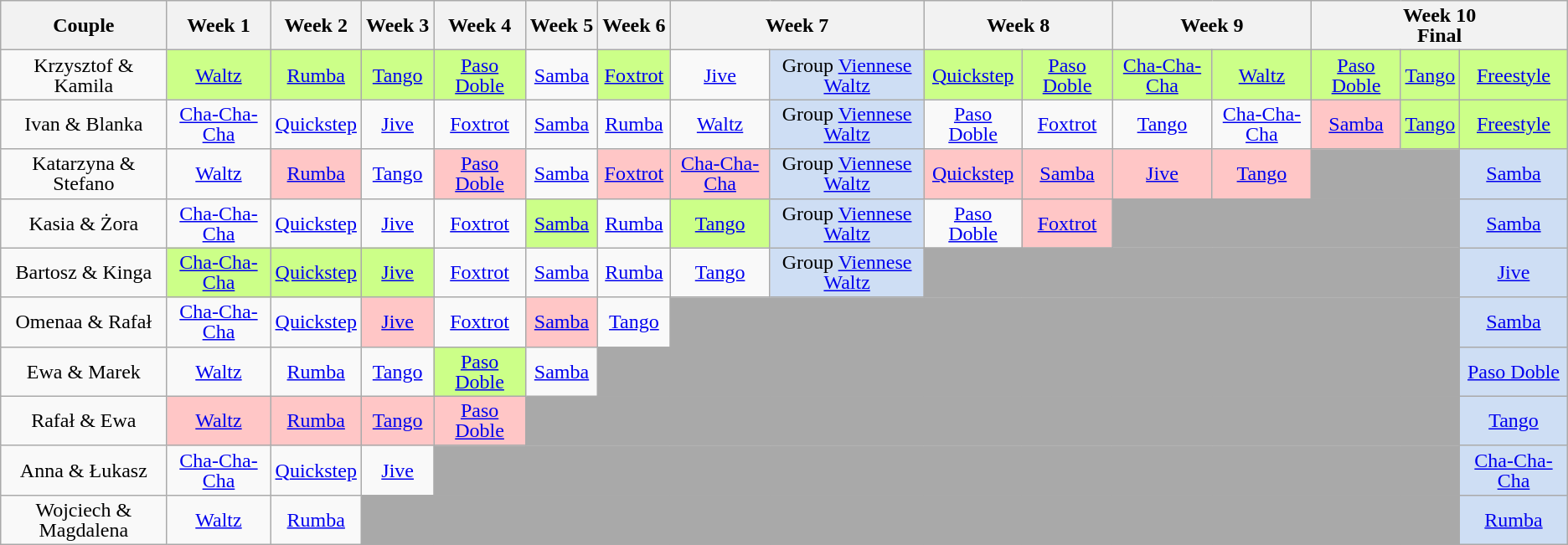<table class="wikitable" style="text-align:center; font-size:100%; line-height:16px">
<tr>
<th>Couple</th>
<th>Week 1</th>
<th>Week 2</th>
<th>Week 3</th>
<th>Week 4</th>
<th>Week 5</th>
<th>Week 6</th>
<th colspan=2>Week 7</th>
<th colspan=2>Week 8</th>
<th colspan=2>Week 9</th>
<th colspan=3>Week 10<br>Final</th>
</tr>
<tr>
<td>Krzysztof & Kamila</td>
<td style="background:#ccff88;"><a href='#'>Waltz</a></td>
<td style="background:#ccff88;"><a href='#'>Rumba</a></td>
<td style="background:#ccff88;"><a href='#'>Tango</a></td>
<td style="background:#ccff88;"><a href='#'>Paso Doble</a></td>
<td><a href='#'>Samba</a></td>
<td style="background:#ccff88;"><a href='#'>Foxtrot</a></td>
<td><a href='#'>Jive</a></td>
<td style="background:#CEDEF4;">Group <a href='#'>Viennese Waltz</a></td>
<td style="background:#ccff88;"><a href='#'>Quickstep</a></td>
<td style="background:#ccff88;"><a href='#'>Paso Doble</a></td>
<td style="background:#ccff88;"><a href='#'>Cha-Cha-Cha</a></td>
<td style="background:#ccff88;"><a href='#'>Waltz</a></td>
<td style="background:#ccff88;"><a href='#'>Paso Doble</a></td>
<td style="background:#ccff88;"><a href='#'>Tango</a></td>
<td style="background:#ccff88;"><a href='#'>Freestyle</a></td>
</tr>
<tr>
<td>Ivan & Blanka</td>
<td><a href='#'>Cha-Cha-Cha</a></td>
<td><a href='#'>Quickstep</a></td>
<td><a href='#'>Jive</a></td>
<td><a href='#'>Foxtrot</a></td>
<td><a href='#'>Samba</a></td>
<td><a href='#'>Rumba</a></td>
<td><a href='#'>Waltz</a></td>
<td style="background:#CEDEF4;">Group <a href='#'>Viennese Waltz</a></td>
<td><a href='#'>Paso Doble</a></td>
<td><a href='#'>Foxtrot</a></td>
<td><a href='#'>Tango</a></td>
<td><a href='#'>Cha-Cha-Cha</a></td>
<td style="background:#ffc6c6;"><a href='#'>Samba</a></td>
<td style="background:#ccff88;"><a href='#'>Tango</a></td>
<td style="background:#ccff88;"><a href='#'>Freestyle</a></td>
</tr>
<tr>
<td>Katarzyna & Stefano</td>
<td><a href='#'>Waltz</a></td>
<td style="background:#ffc6c6;"><a href='#'>Rumba</a></td>
<td><a href='#'>Tango</a></td>
<td style="background:#ffc6c6;"><a href='#'>Paso Doble</a></td>
<td><a href='#'>Samba</a></td>
<td style="background:#ffc6c6;"><a href='#'>Foxtrot</a></td>
<td style="background:#ffc6c6;"><a href='#'>Cha-Cha-Cha</a></td>
<td style="background:#CEDEF4;">Group <a href='#'>Viennese Waltz</a></td>
<td style="background:#ffc6c6;"><a href='#'>Quickstep</a></td>
<td style="background:#ffc6c6;"><a href='#'>Samba</a></td>
<td style="background:#ffc6c6;"><a href='#'>Jive</a></td>
<td style="background:#ffc6c6;"><a href='#'>Tango</a></td>
<td style="background:darkgray" colspan=2></td>
<td style="background:#CEDEF4;"><a href='#'>Samba</a></td>
</tr>
<tr>
<td>Kasia & Żora</td>
<td><a href='#'>Cha-Cha-Cha</a></td>
<td><a href='#'>Quickstep</a></td>
<td><a href='#'>Jive</a></td>
<td><a href='#'>Foxtrot</a></td>
<td style="background:#ccff88;"><a href='#'>Samba</a></td>
<td><a href='#'>Rumba</a></td>
<td style="background:#ccff88;"><a href='#'>Tango</a></td>
<td style="background:#CEDEF4;">Group <a href='#'>Viennese Waltz</a></td>
<td><a href='#'>Paso Doble</a></td>
<td style="background:#ffc6c6;"><a href='#'>Foxtrot</a></td>
<td style="background:darkgray" colspan=4></td>
<td style="background:#CEDEF4;"><a href='#'>Samba</a></td>
</tr>
<tr>
<td>Bartosz & Kinga</td>
<td style="background:#ccff88;"><a href='#'>Cha-Cha-Cha</a></td>
<td style="background:#ccff88;"><a href='#'>Quickstep</a></td>
<td style="background:#ccff88;"><a href='#'>Jive</a></td>
<td><a href='#'>Foxtrot</a></td>
<td><a href='#'>Samba</a></td>
<td><a href='#'>Rumba</a></td>
<td><a href='#'>Tango</a></td>
<td style="background:#CEDEF4;">Group <a href='#'>Viennese Waltz</a></td>
<td style="background:darkgray" colspan="6"></td>
<td style="background:#CEDEF4;"><a href='#'>Jive</a></td>
</tr>
<tr>
<td>Omenaa & Rafał</td>
<td><a href='#'>Cha-Cha-Cha</a></td>
<td><a href='#'>Quickstep</a></td>
<td style="background:#ffc6c6;"><a href='#'>Jive</a></td>
<td><a href='#'>Foxtrot</a></td>
<td style="background:#ffc6c6;"><a href='#'>Samba</a></td>
<td><a href='#'>Tango</a></td>
<td style="background:darkgray" colspan="8"></td>
<td style="background:#CEDEF4;"><a href='#'>Samba</a></td>
</tr>
<tr>
<td>Ewa & Marek</td>
<td><a href='#'>Waltz</a></td>
<td><a href='#'>Rumba</a></td>
<td><a href='#'>Tango</a></td>
<td style="background:#ccff88;"><a href='#'>Paso Doble</a></td>
<td><a href='#'>Samba</a></td>
<td style="background:darkgray" colspan="9"></td>
<td style="background:#CEDEF4;"><a href='#'>Paso Doble</a></td>
</tr>
<tr>
<td>Rafał & Ewa</td>
<td style="background:#ffc6c6;"><a href='#'>Waltz</a></td>
<td style="background:#ffc6c6;"><a href='#'>Rumba</a></td>
<td style="background:#ffc6c6;"><a href='#'>Tango</a></td>
<td style="background:#ffc6c6;"><a href='#'>Paso Doble</a></td>
<td style="background:darkgray" colspan="10"></td>
<td style="background:#CEDEF4;"><a href='#'>Tango</a></td>
</tr>
<tr>
<td>Anna & Łukasz</td>
<td><a href='#'>Cha-Cha-Cha</a></td>
<td><a href='#'>Quickstep</a></td>
<td><a href='#'>Jive</a></td>
<td style="background:darkgray" colspan="11"></td>
<td style="background:#CEDEF4;"><a href='#'>Cha-Cha-Cha</a></td>
</tr>
<tr>
<td>Wojciech & Magdalena</td>
<td><a href='#'>Waltz</a></td>
<td><a href='#'>Rumba</a></td>
<td style="background:darkgray" colspan="12"></td>
<td style="background:#CEDEF4;"><a href='#'>Rumba</a></td>
</tr>
</table>
